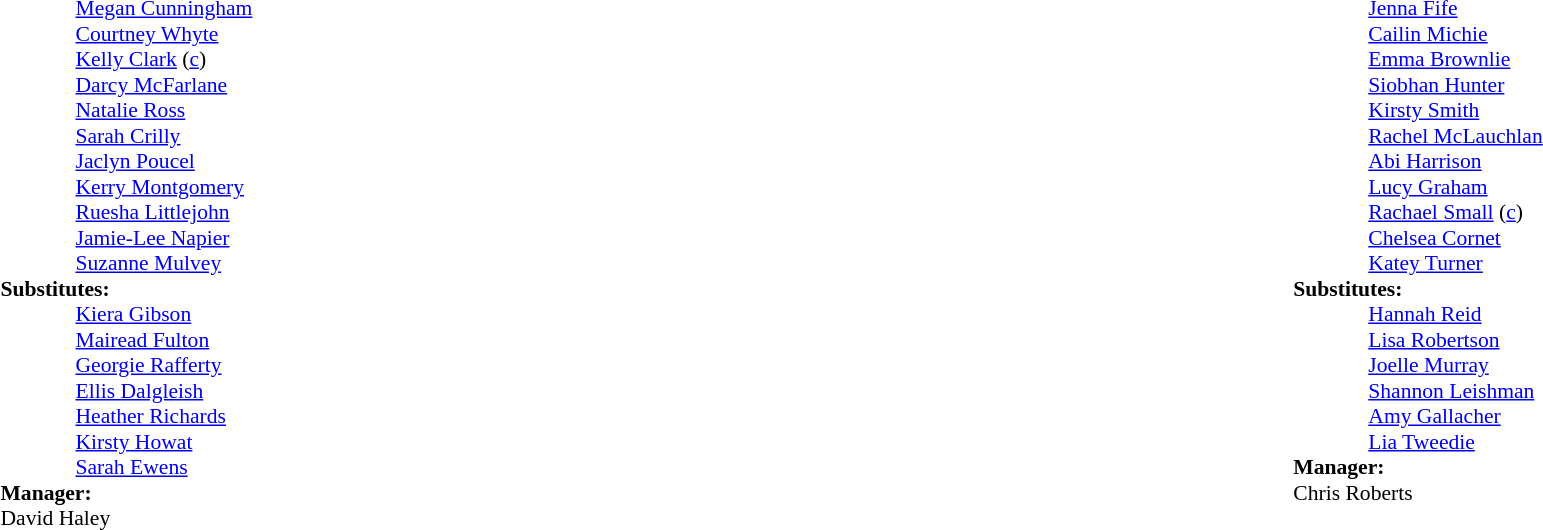<table width="100%">
<tr>
<td valign="top" width="40%"><br><table style="font-size:90%" cellspacing="0" cellpadding="0">
<tr>
<th width=25></th>
<th width=25></th>
</tr>
<tr>
<td></td>
<td></td>
<td> <a href='#'>Megan Cunningham</a></td>
</tr>
<tr>
<td></td>
<td></td>
<td> <a href='#'>Courtney Whyte</a></td>
</tr>
<tr>
<td></td>
<td></td>
<td> <a href='#'>Kelly Clark</a> (<a href='#'>c</a>)</td>
</tr>
<tr>
<td></td>
<td></td>
<td> <a href='#'>Darcy McFarlane</a> </td>
</tr>
<tr>
<td></td>
<td></td>
<td> <a href='#'>Natalie Ross</a></td>
</tr>
<tr>
<td></td>
<td></td>
<td> <a href='#'>Sarah Crilly</a> </td>
</tr>
<tr>
<td></td>
<td></td>
<td> <a href='#'>Jaclyn Poucel</a> </td>
</tr>
<tr>
<td></td>
<td></td>
<td> <a href='#'>Kerry Montgomery</a></td>
</tr>
<tr>
<td></td>
<td></td>
<td> <a href='#'>Ruesha Littlejohn</a></td>
</tr>
<tr>
<td></td>
<td></td>
<td> <a href='#'>Jamie-Lee Napier</a></td>
</tr>
<tr>
<td></td>
<td></td>
<td> <a href='#'>Suzanne Mulvey</a> </td>
</tr>
<tr>
<td colspan="4"><strong>Substitutes:</strong></td>
</tr>
<tr>
<td></td>
<td></td>
<td> <a href='#'>Kiera Gibson</a></td>
</tr>
<tr>
<td></td>
<td></td>
<td> <a href='#'>Mairead Fulton</a> </td>
</tr>
<tr>
<td></td>
<td></td>
<td> <a href='#'>Georgie Rafferty</a></td>
</tr>
<tr>
<td></td>
<td></td>
<td> <a href='#'>Ellis Dalgleish</a></td>
</tr>
<tr>
<td></td>
<td></td>
<td> <a href='#'>Heather Richards</a> </td>
</tr>
<tr>
<td></td>
<td></td>
<td> <a href='#'>Kirsty Howat</a> </td>
</tr>
<tr>
<td></td>
<td></td>
<td> <a href='#'>Sarah Ewens</a> </td>
</tr>
<tr>
<td colspan="4"><strong>Manager:</strong></td>
</tr>
<tr>
<td colspan="4"> David Haley</td>
</tr>
</table>
</td>
<td valign="top"></td>
<td valign="top" width="50%"><br><table style="font-size:90%; margin:auto" cellspacing="0" cellpadding="0">
<tr>
<th width=25></th>
<th width=25></th>
</tr>
<tr>
<td></td>
<td></td>
<td> <a href='#'>Jenna Fife</a></td>
</tr>
<tr>
<td></td>
<td></td>
<td> <a href='#'>Cailin Michie</a> </td>
</tr>
<tr>
<td></td>
<td></td>
<td> <a href='#'>Emma Brownlie</a></td>
</tr>
<tr>
<td></td>
<td></td>
<td> <a href='#'>Siobhan Hunter</a></td>
</tr>
<tr>
<td></td>
<td></td>
<td> <a href='#'>Kirsty Smith</a></td>
</tr>
<tr>
<td></td>
<td></td>
<td> <a href='#'>Rachel McLauchlan</a></td>
</tr>
<tr>
<td></td>
<td></td>
<td> <a href='#'>Abi Harrison</a> </td>
</tr>
<tr>
<td></td>
<td></td>
<td> <a href='#'>Lucy Graham</a></td>
</tr>
<tr>
<td></td>
<td></td>
<td> <a href='#'>Rachael Small</a> (<a href='#'>c</a>)</td>
</tr>
<tr>
<td></td>
<td></td>
<td> <a href='#'>Chelsea Cornet</a></td>
</tr>
<tr>
<td></td>
<td></td>
<td> <a href='#'>Katey Turner</a> </td>
</tr>
<tr>
<td colspan="4"><strong>Substitutes:</strong></td>
</tr>
<tr>
<td></td>
<td></td>
<td> <a href='#'>Hannah Reid</a></td>
</tr>
<tr>
<td></td>
<td></td>
<td> <a href='#'>Lisa Robertson</a></td>
</tr>
<tr>
<td></td>
<td></td>
<td> <a href='#'>Joelle Murray</a> </td>
</tr>
<tr>
<td></td>
<td></td>
<td> <a href='#'>Shannon Leishman</a> </td>
</tr>
<tr>
<td></td>
<td></td>
<td> <a href='#'>Amy Gallacher</a> </td>
</tr>
<tr>
<td></td>
<td></td>
<td> <a href='#'>Lia Tweedie</a> </td>
</tr>
<tr>
<td colspan="4"><strong>Manager:</strong></td>
</tr>
<tr>
<td colspan="4"> Chris Roberts</td>
</tr>
</table>
</td>
</tr>
</table>
